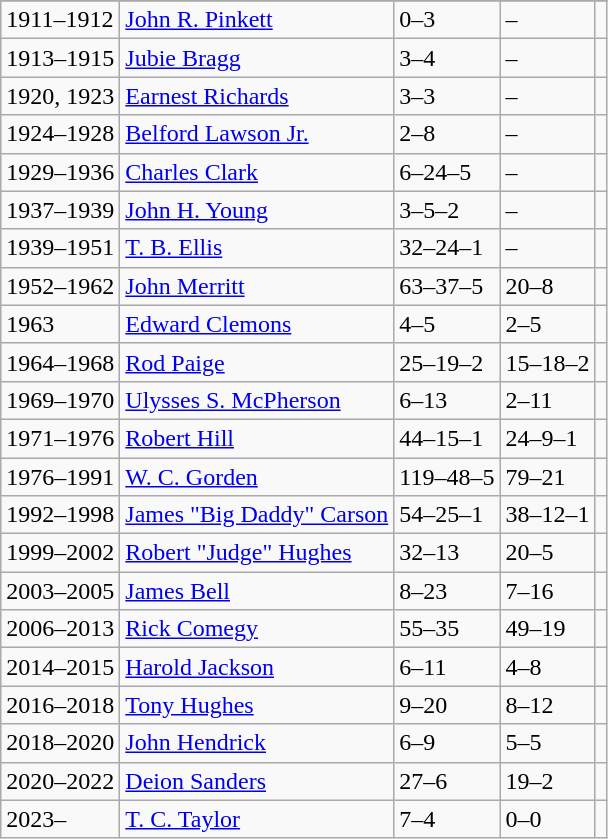<table class="wikitable">
<tr>
</tr>
<tr>
<td>1911–1912</td>
<td><a href='#'>John R. Pinkett</a></td>
<td>0–3</td>
<td>–</td>
<td></td>
</tr>
<tr>
<td>1913–1915</td>
<td><a href='#'>Jubie Bragg</a></td>
<td>3–4</td>
<td>–</td>
<td></td>
</tr>
<tr>
<td>1920, 1923</td>
<td><a href='#'>Earnest Richards</a></td>
<td>3–3</td>
<td>–</td>
<td></td>
</tr>
<tr>
<td>1924–1928</td>
<td><a href='#'>Belford Lawson Jr.</a></td>
<td>2–8</td>
<td>–</td>
<td></td>
</tr>
<tr>
<td>1929–1936</td>
<td><a href='#'>Charles Clark</a></td>
<td>6–24–5</td>
<td>–</td>
<td></td>
</tr>
<tr>
<td>1937–1939</td>
<td><a href='#'>John H. Young</a></td>
<td>3–5–2</td>
<td>–</td>
<td></td>
</tr>
<tr>
<td>1939–1951</td>
<td><a href='#'>T. B. Ellis</a></td>
<td>32–24–1</td>
<td>–</td>
<td></td>
</tr>
<tr>
<td>1952–1962</td>
<td><a href='#'>John Merritt</a></td>
<td>63–37–5</td>
<td>20–8</td>
<td></td>
</tr>
<tr>
<td>1963</td>
<td><a href='#'>Edward Clemons</a></td>
<td>4–5</td>
<td>2–5</td>
<td></td>
</tr>
<tr>
<td>1964–1968</td>
<td><a href='#'>Rod Paige</a></td>
<td>25–19–2</td>
<td>15–18–2</td>
<td></td>
</tr>
<tr>
<td>1969–1970</td>
<td><a href='#'>Ulysses S. McPherson</a></td>
<td>6–13</td>
<td>2–11</td>
<td></td>
</tr>
<tr>
<td>1971–1976</td>
<td><a href='#'>Robert Hill</a></td>
<td>44–15–1</td>
<td>24–9–1</td>
<td></td>
</tr>
<tr>
<td>1976–1991</td>
<td><a href='#'>W. C. Gorden</a></td>
<td>119–48–5</td>
<td>79–21</td>
<td></td>
</tr>
<tr>
<td>1992–1998</td>
<td><a href='#'>James "Big Daddy" Carson</a></td>
<td>54–25–1</td>
<td>38–12–1</td>
<td></td>
</tr>
<tr>
<td>1999–2002</td>
<td><a href='#'>Robert "Judge" Hughes</a></td>
<td>32–13</td>
<td>20–5</td>
<td></td>
</tr>
<tr>
<td>2003–2005</td>
<td><a href='#'>James Bell</a></td>
<td>8–23</td>
<td>7–16</td>
<td></td>
</tr>
<tr>
<td>2006–2013</td>
<td><a href='#'>Rick Comegy</a></td>
<td>55–35</td>
<td>49–19</td>
<td></td>
</tr>
<tr>
<td>2014–2015</td>
<td><a href='#'>Harold Jackson</a></td>
<td>6–11</td>
<td>4–8</td>
<td></td>
</tr>
<tr>
<td>2016–2018</td>
<td><a href='#'>Tony Hughes</a></td>
<td>9–20</td>
<td>8–12</td>
<td></td>
</tr>
<tr>
<td>2018–2020</td>
<td><a href='#'>John Hendrick</a></td>
<td>6–9</td>
<td>5–5</td>
<td></td>
</tr>
<tr>
<td>2020–2022</td>
<td><a href='#'>Deion Sanders</a></td>
<td>27–6</td>
<td>19–2</td>
<td></td>
</tr>
<tr>
<td>2023–</td>
<td><a href='#'>T. C. Taylor</a></td>
<td>7–4</td>
<td>0–0</td>
<td></td>
</tr>
</table>
